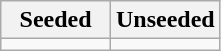<table class="wikitable">
<tr>
<th width=50%>Seeded</th>
<th width=50%>Unseeded</th>
</tr>
<tr>
<td></td>
<td></td>
</tr>
</table>
